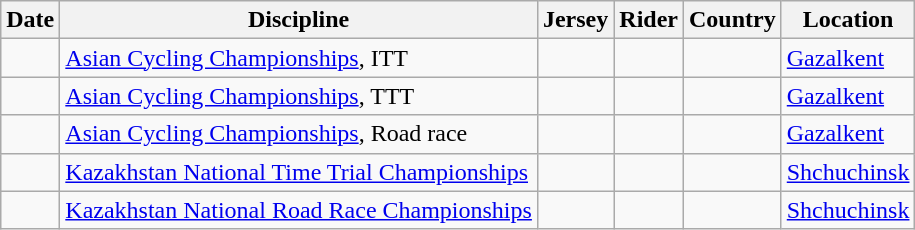<table class="wikitable">
<tr>
<th>Date</th>
<th>Discipline</th>
<th>Jersey</th>
<th>Rider</th>
<th>Country</th>
<th>Location</th>
</tr>
<tr>
<td></td>
<td><a href='#'>Asian Cycling Championships</a>, ITT</td>
<td></td>
<td></td>
<td></td>
<td><a href='#'>Gazalkent</a></td>
</tr>
<tr>
<td></td>
<td><a href='#'>Asian Cycling Championships</a>, TTT</td>
<td></td>
<td style="text-align:center;"></td>
<td></td>
<td><a href='#'>Gazalkent</a></td>
</tr>
<tr>
<td></td>
<td><a href='#'>Asian Cycling Championships</a>, Road race</td>
<td></td>
<td></td>
<td></td>
<td><a href='#'>Gazalkent</a></td>
</tr>
<tr>
<td></td>
<td><a href='#'>Kazakhstan National Time Trial Championships</a></td>
<td></td>
<td></td>
<td></td>
<td><a href='#'>Shchuchinsk</a></td>
</tr>
<tr>
<td></td>
<td><a href='#'>Kazakhstan National Road Race Championships</a></td>
<td></td>
<td></td>
<td></td>
<td><a href='#'>Shchuchinsk</a></td>
</tr>
</table>
